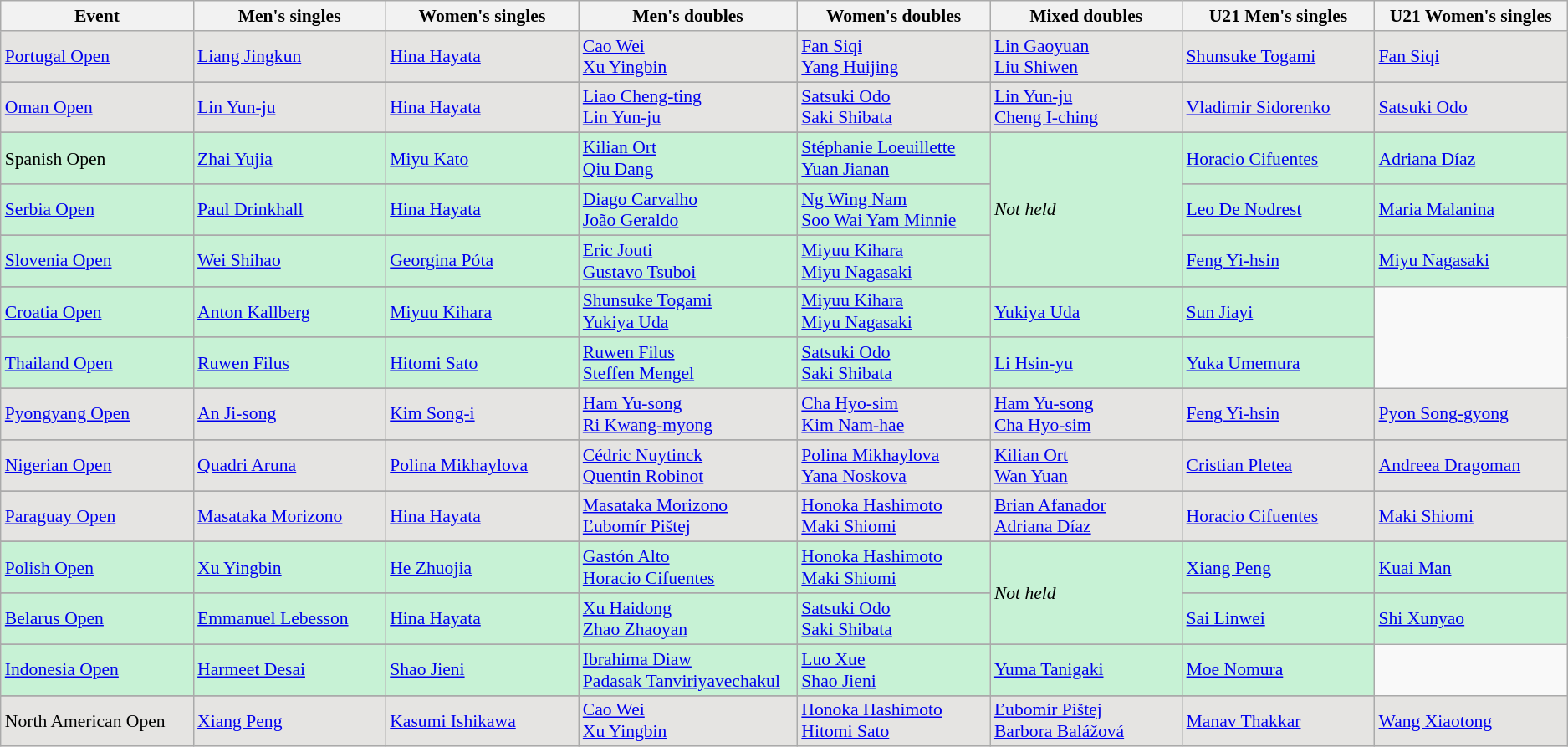<table class=wikitable style="font-size:90%">
<tr>
<th width="150">Event</th>
<th width="150">Men's singles</th>
<th width="150">Women's singles</th>
<th width="170">Men's doubles</th>
<th width="150">Women's doubles</th>
<th width="150">Mixed doubles</th>
<th width="150">U21 Men's singles</th>
<th width="150">U21 Women's singles</th>
</tr>
<tr bgcolor=#e5e4e2>
<td> <a href='#'>Portugal Open</a></td>
<td> <a href='#'>Liang Jingkun</a></td>
<td> <a href='#'>Hina Hayata</a></td>
<td> <a href='#'>Cao Wei</a><br> <a href='#'>Xu Yingbin</a></td>
<td> <a href='#'>Fan Siqi</a><br> <a href='#'>Yang Huijing</a></td>
<td> <a href='#'>Lin Gaoyuan</a><br> <a href='#'>Liu Shiwen</a></td>
<td> <a href='#'>Shunsuke Togami</a></td>
<td> <a href='#'>Fan Siqi</a></td>
</tr>
<tr>
</tr>
<tr bgcolor=#e5e4e2>
<td> <a href='#'>Oman Open</a></td>
<td> <a href='#'>Lin Yun-ju</a></td>
<td> <a href='#'>Hina Hayata</a></td>
<td> <a href='#'>Liao Cheng-ting</a><br> <a href='#'>Lin Yun-ju</a></td>
<td> <a href='#'>Satsuki Odo</a><br> <a href='#'>Saki Shibata</a></td>
<td> <a href='#'>Lin Yun-ju</a><br> <a href='#'>Cheng I-ching</a></td>
<td> <a href='#'>Vladimir Sidorenko</a></td>
<td> <a href='#'>Satsuki Odo</a></td>
</tr>
<tr>
</tr>
<tr bgcolor=#c7f2d5>
<td> Spanish Open</td>
<td> <a href='#'>Zhai Yujia</a></td>
<td> <a href='#'>Miyu Kato</a></td>
<td> <a href='#'>Kilian Ort</a><br> <a href='#'>Qiu Dang</a></td>
<td> <a href='#'>Stéphanie Loeuillette</a><br> <a href='#'>Yuan Jianan</a></td>
<td rowspan=5><em>Not held</em></td>
<td> <a href='#'>Horacio Cifuentes</a></td>
<td> <a href='#'>Adriana Díaz</a></td>
</tr>
<tr>
</tr>
<tr bgcolor=#c7f2d5>
<td> <a href='#'>Serbia Open</a></td>
<td> <a href='#'>Paul Drinkhall</a></td>
<td> <a href='#'>Hina Hayata</a></td>
<td> <a href='#'>Diago Carvalho</a><br> <a href='#'>João Geraldo</a></td>
<td> <a href='#'>Ng Wing Nam</a><br> <a href='#'>Soo Wai Yam Minnie</a></td>
<td> <a href='#'>Leo De Nodrest</a></td>
<td> <a href='#'>Maria Malanina</a></td>
</tr>
<tr>
</tr>
<tr bgcolor=#c7f2d5>
<td> <a href='#'>Slovenia Open</a></td>
<td> <a href='#'>Wei Shihao</a></td>
<td> <a href='#'>Georgina Póta</a></td>
<td> <a href='#'>Eric Jouti</a><br> <a href='#'>Gustavo Tsuboi</a></td>
<td> <a href='#'>Miyuu Kihara</a><br> <a href='#'>Miyu Nagasaki</a></td>
<td> <a href='#'>Feng Yi-hsin</a></td>
<td> <a href='#'>Miyu Nagasaki</a></td>
</tr>
<tr>
</tr>
<tr bgcolor=#c7f2d5>
<td> <a href='#'>Croatia Open</a></td>
<td> <a href='#'>Anton Kallberg</a></td>
<td> <a href='#'>Miyuu Kihara</a></td>
<td> <a href='#'>Shunsuke Togami</a><br> <a href='#'>Yukiya Uda</a></td>
<td> <a href='#'>Miyuu Kihara</a><br> <a href='#'>Miyu Nagasaki</a></td>
<td> <a href='#'>Yukiya Uda</a></td>
<td> <a href='#'>Sun Jiayi</a></td>
</tr>
<tr>
</tr>
<tr bgcolor=#c7f2d5>
<td> <a href='#'>Thailand Open</a></td>
<td> <a href='#'>Ruwen Filus</a></td>
<td> <a href='#'>Hitomi Sato</a></td>
<td> <a href='#'>Ruwen Filus</a><br> <a href='#'>Steffen Mengel</a></td>
<td> <a href='#'>Satsuki Odo</a><br> <a href='#'>Saki Shibata</a></td>
<td> <a href='#'>Li Hsin-yu</a></td>
<td> <a href='#'>Yuka Umemura</a></td>
</tr>
<tr>
</tr>
<tr bgcolor=#e5e4e2>
<td> <a href='#'>Pyongyang Open</a></td>
<td> <a href='#'>An Ji-song</a></td>
<td> <a href='#'>Kim Song-i</a></td>
<td> <a href='#'>Ham Yu-song</a><br> <a href='#'>Ri Kwang-myong</a></td>
<td> <a href='#'>Cha Hyo-sim</a><br> <a href='#'>Kim Nam-hae</a></td>
<td> <a href='#'>Ham Yu-song</a><br> <a href='#'>Cha Hyo-sim</a></td>
<td> <a href='#'>Feng Yi-hsin</a></td>
<td> <a href='#'>Pyon Song-gyong</a></td>
</tr>
<tr>
</tr>
<tr bgcolor=#e5e4e2>
<td> <a href='#'>Nigerian Open</a></td>
<td> <a href='#'>Quadri Aruna</a></td>
<td> <a href='#'>Polina Mikhaylova</a></td>
<td> <a href='#'>Cédric Nuytinck</a><br> <a href='#'>Quentin Robinot</a></td>
<td> <a href='#'>Polina Mikhaylova</a><br> <a href='#'>Yana Noskova</a></td>
<td> <a href='#'>Kilian Ort</a><br> <a href='#'>Wan Yuan</a></td>
<td> <a href='#'>Cristian Pletea</a></td>
<td> <a href='#'>Andreea Dragoman</a></td>
</tr>
<tr>
</tr>
<tr bgcolor=#e5e4e2>
<td> <a href='#'>Paraguay Open</a></td>
<td> <a href='#'>Masataka Morizono</a></td>
<td> <a href='#'>Hina Hayata</a></td>
<td> <a href='#'>Masataka Morizono</a><br> <a href='#'>Ľubomír Pištej</a></td>
<td> <a href='#'>Honoka Hashimoto</a><br> <a href='#'>Maki Shiomi</a></td>
<td> <a href='#'>Brian Afanador</a><br> <a href='#'>Adriana Díaz</a></td>
<td> <a href='#'>Horacio Cifuentes</a></td>
<td> <a href='#'>Maki Shiomi</a></td>
</tr>
<tr>
</tr>
<tr bgcolor=#c7f2d5>
<td> <a href='#'>Polish Open</a></td>
<td> <a href='#'>Xu Yingbin</a></td>
<td> <a href='#'>He Zhuojia</a></td>
<td> <a href='#'>Gastón Alto</a><br> <a href='#'>Horacio Cifuentes</a></td>
<td> <a href='#'>Honoka Hashimoto</a><br> <a href='#'>Maki Shiomi</a></td>
<td rowspan=3><em>Not held</em></td>
<td> <a href='#'>Xiang Peng</a></td>
<td> <a href='#'>Kuai Man</a></td>
</tr>
<tr>
</tr>
<tr bgcolor=#c7f2d5>
<td> <a href='#'>Belarus Open</a></td>
<td> <a href='#'>Emmanuel Lebesson</a></td>
<td> <a href='#'>Hina Hayata</a></td>
<td> <a href='#'>Xu Haidong</a><br> <a href='#'>Zhao Zhaoyan</a></td>
<td> <a href='#'>Satsuki Odo</a><br> <a href='#'>Saki Shibata</a></td>
<td> <a href='#'>Sai Linwei</a></td>
<td> <a href='#'>Shi Xunyao</a></td>
</tr>
<tr>
</tr>
<tr bgcolor=#c7f2d5>
<td> <a href='#'>Indonesia Open</a></td>
<td> <a href='#'>Harmeet Desai</a></td>
<td> <a href='#'>Shao Jieni</a></td>
<td> <a href='#'>Ibrahima Diaw</a><br> <a href='#'>Padasak Tanviriyavechakul</a></td>
<td> <a href='#'>Luo Xue</a><br> <a href='#'>Shao Jieni</a></td>
<td> <a href='#'>Yuma Tanigaki</a></td>
<td> <a href='#'>Moe Nomura</a></td>
</tr>
<tr>
</tr>
<tr bgcolor=#e5e4e2>
<td> North American Open</td>
<td> <a href='#'>Xiang Peng</a></td>
<td> <a href='#'>Kasumi Ishikawa</a></td>
<td> <a href='#'>Cao Wei</a><br> <a href='#'>Xu Yingbin</a></td>
<td> <a href='#'>Honoka Hashimoto</a><br> <a href='#'>Hitomi Sato</a></td>
<td> <a href='#'>Ľubomír Pištej</a><br> <a href='#'>Barbora Balážová</a></td>
<td> <a href='#'>Manav Thakkar</a></td>
<td> <a href='#'>Wang Xiaotong</a></td>
</tr>
</table>
